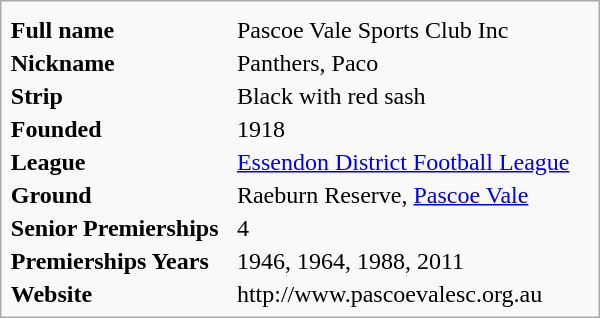<table class="infobox"  style="width:25em; text-align:left;">
<tr>
<td colspan="2" style="text-align:center;"></td>
</tr>
<tr>
<th>Full name</th>
<td>Pascoe Vale Sports Club Inc</td>
</tr>
<tr>
<th>Nickname</th>
<td Black panther>Panthers, Paco</td>
</tr>
<tr>
<th>Strip</th>
<td>Black with red sash</td>
</tr>
<tr>
<th>Founded</th>
<td>1918</td>
</tr>
<tr>
<th>League</th>
<td><a href='#'>Essendon District Football League</a></td>
</tr>
<tr>
<th>Ground</th>
<td>Raeburn Reserve, <a href='#'>Pascoe Vale</a></td>
</tr>
<tr>
<th>Senior Premierships</th>
<td>4</td>
</tr>
<tr>
<th>Premierships Years</th>
<td>1946, 1964, 1988, 2011</td>
</tr>
<tr>
<th>Website</th>
<td>http://www.pascoevalesc.org.au</td>
</tr>
</table>
